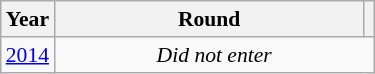<table class="wikitable" style="text-align: center; font-size:90%">
<tr>
<th>Year</th>
<th style="width:200px">Round</th>
<th></th>
</tr>
<tr>
<td><a href='#'>2014</a></td>
<td colspan="2"><em>Did not enter</em></td>
</tr>
</table>
